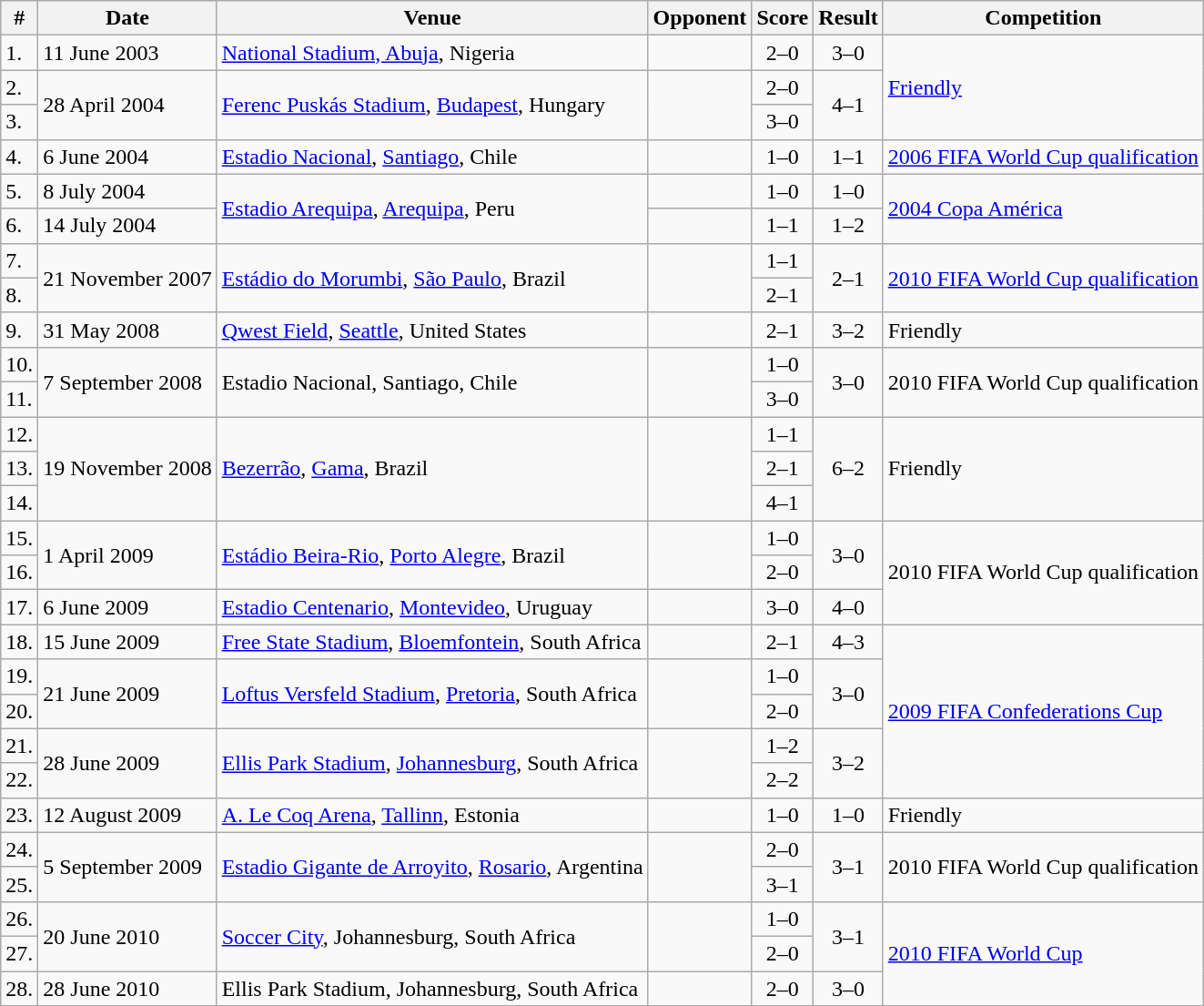<table class="wikitable sortable" align=center>
<tr>
<th>#</th>
<th>Date</th>
<th>Venue</th>
<th>Opponent</th>
<th>Score</th>
<th>Result</th>
<th>Competition</th>
</tr>
<tr>
<td>1.</td>
<td>11 June 2003</td>
<td><a href='#'>National Stadium, Abuja</a>, Nigeria</td>
<td></td>
<td align=center>2–0</td>
<td align=center>3–0</td>
<td rowspan="3"><a href='#'>Friendly</a></td>
</tr>
<tr>
<td>2.</td>
<td rowspan="2">28 April 2004</td>
<td rowspan="2"><a href='#'>Ferenc Puskás Stadium</a>, <a href='#'>Budapest</a>, Hungary</td>
<td rowspan="2"></td>
<td align=center>2–0</td>
<td align=center rowspan="2">4–1</td>
</tr>
<tr>
<td>3.</td>
<td align=center>3–0</td>
</tr>
<tr>
<td>4.</td>
<td>6 June 2004</td>
<td><a href='#'>Estadio Nacional</a>, <a href='#'>Santiago</a>, Chile</td>
<td></td>
<td align=center>1–0</td>
<td align=center>1–1</td>
<td><a href='#'>2006 FIFA World Cup qualification</a></td>
</tr>
<tr>
<td>5.</td>
<td>8 July 2004</td>
<td rowspan="2"><a href='#'>Estadio Arequipa</a>, <a href='#'>Arequipa</a>, Peru</td>
<td></td>
<td align=center>1–0</td>
<td align=center>1–0</td>
<td rowspan="2"><a href='#'>2004 Copa América</a></td>
</tr>
<tr>
<td>6.</td>
<td>14 July 2004</td>
<td></td>
<td align=center>1–1</td>
<td align=center>1–2</td>
</tr>
<tr>
<td>7.</td>
<td rowspan="2">21 November 2007</td>
<td rowspan="2"><a href='#'>Estádio do Morumbi</a>, <a href='#'>São Paulo</a>, Brazil</td>
<td rowspan="2"></td>
<td align=center>1–1</td>
<td align=center rowspan="2">2–1</td>
<td rowspan="2"><a href='#'>2010 FIFA World Cup qualification</a></td>
</tr>
<tr>
<td>8.</td>
<td align=center>2–1</td>
</tr>
<tr>
<td>9.</td>
<td>31 May 2008</td>
<td><a href='#'>Qwest Field</a>, <a href='#'>Seattle</a>, United States</td>
<td></td>
<td align=center>2–1</td>
<td align=center>3–2</td>
<td>Friendly</td>
</tr>
<tr>
<td>10.</td>
<td rowspan="2">7 September 2008</td>
<td rowspan="2">Estadio Nacional, Santiago, Chile</td>
<td rowspan="2"></td>
<td align=center>1–0</td>
<td align=center rowspan="2">3–0</td>
<td rowspan="2">2010 FIFA World Cup qualification</td>
</tr>
<tr>
<td>11.</td>
<td align=center>3–0</td>
</tr>
<tr>
<td>12.</td>
<td rowspan="3">19 November 2008</td>
<td rowspan="3"><a href='#'>Bezerrão</a>, <a href='#'>Gama</a>, Brazil</td>
<td rowspan="3"></td>
<td align=center>1–1</td>
<td align=center rowspan="3">6–2</td>
<td rowspan="3">Friendly</td>
</tr>
<tr>
<td>13.</td>
<td align=center>2–1</td>
</tr>
<tr>
<td>14.</td>
<td align=center>4–1</td>
</tr>
<tr>
<td>15.</td>
<td rowspan="2">1 April 2009</td>
<td rowspan="2"><a href='#'>Estádio Beira-Rio</a>, <a href='#'>Porto Alegre</a>, Brazil</td>
<td rowspan="2"></td>
<td align=center>1–0</td>
<td align=center rowspan="2">3–0</td>
<td rowspan="3">2010 FIFA World Cup qualification</td>
</tr>
<tr>
<td>16.</td>
<td align=center>2–0</td>
</tr>
<tr>
<td>17.</td>
<td>6 June 2009</td>
<td><a href='#'>Estadio Centenario</a>, <a href='#'>Montevideo</a>, Uruguay</td>
<td></td>
<td align=center>3–0</td>
<td align=center>4–0</td>
</tr>
<tr>
<td>18.</td>
<td>15 June 2009</td>
<td><a href='#'>Free State Stadium</a>, <a href='#'>Bloemfontein</a>, South Africa</td>
<td></td>
<td align=center>2–1</td>
<td align=center>4–3</td>
<td rowspan="5"><a href='#'>2009 FIFA Confederations Cup</a></td>
</tr>
<tr>
<td>19.</td>
<td rowspan="2">21 June 2009</td>
<td rowspan="2"><a href='#'>Loftus Versfeld Stadium</a>, <a href='#'>Pretoria</a>, South Africa</td>
<td rowspan="2"></td>
<td align=center>1–0</td>
<td align=center rowspan="2">3–0</td>
</tr>
<tr>
<td>20.</td>
<td align=center>2–0</td>
</tr>
<tr>
<td>21.</td>
<td rowspan="2">28 June 2009</td>
<td rowspan="2"><a href='#'>Ellis Park Stadium</a>, <a href='#'>Johannesburg</a>, South Africa</td>
<td rowspan="2"></td>
<td align=center>1–2</td>
<td align=center rowspan="2">3–2</td>
</tr>
<tr>
<td>22.</td>
<td align=center>2–2</td>
</tr>
<tr>
<td>23.</td>
<td>12 August 2009</td>
<td><a href='#'>A. Le Coq Arena</a>, <a href='#'>Tallinn</a>, Estonia</td>
<td></td>
<td align=center>1–0</td>
<td align=center>1–0</td>
<td>Friendly</td>
</tr>
<tr>
<td>24.</td>
<td rowspan="2">5 September 2009</td>
<td rowspan="2"><a href='#'>Estadio Gigante de Arroyito</a>, <a href='#'>Rosario</a>, Argentina</td>
<td rowspan="2"></td>
<td align=center>2–0</td>
<td align=center rowspan="2">3–1</td>
<td rowspan="2">2010 FIFA World Cup qualification</td>
</tr>
<tr>
<td>25.</td>
<td align=center>3–1</td>
</tr>
<tr>
<td>26.</td>
<td rowspan="2">20 June 2010</td>
<td rowspan="2"><a href='#'>Soccer City</a>, Johannesburg, South Africa</td>
<td rowspan="2"></td>
<td align=center>1–0</td>
<td align=center rowspan="2">3–1</td>
<td rowspan="3"><a href='#'>2010 FIFA World Cup</a></td>
</tr>
<tr>
<td>27.</td>
<td align=center>2–0</td>
</tr>
<tr>
<td>28.</td>
<td>28 June 2010</td>
<td>Ellis Park Stadium, Johannesburg, South Africa</td>
<td></td>
<td align=center>2–0</td>
<td align=center>3–0</td>
</tr>
</table>
